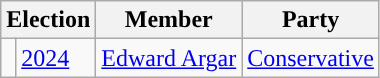<table class="wikitable">
<tr>
<th colspan="2">Election</th>
<th>Member</th>
<th>Party</th>
</tr>
<tr>
<td style="color:inherit;background-color: "></td>
<td><a href='#'>2024</a></td>
<td><a href='#'>Edward Argar</a></td>
<td><a href='#'>Conservative</a></td>
</tr>
</table>
